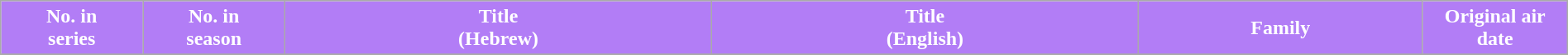<table class="wikitable plainrowheaders" style="width:100%; margin:auto;">
<tr>
<th scope="col" style="background:#B27DF6; color:white;" width=5%>No. in<br>series</th>
<th scope="col" style="background:#B27DF6; color:white;" width=5%>No. in<br>season</th>
<th scope="col" style="background:#B27DF6; color:white;" width=15%>Title<br>(Hebrew)</th>
<th scope="col" style="background:#B27DF6; color:white;" width=15%>Title<br>(English)</th>
<th scope="col" style="background:#B27DF6; color:white;" width=10%>Family</th>
<th scope="col" style="background:#B27DF6; color:white;" width=5%>Original air date</th>
</tr>
<tr>
</tr>
</table>
